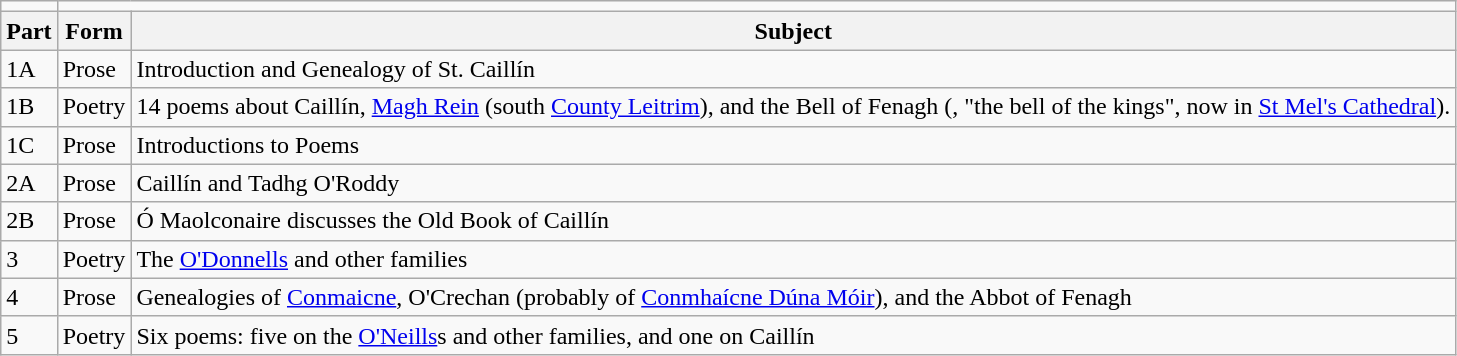<table class="wikitable">
<tr>
<td></td>
</tr>
<tr>
<th>Part</th>
<th>Form</th>
<th>Subject</th>
</tr>
<tr>
<td>1A</td>
<td>Prose</td>
<td>Introduction and Genealogy of St. Caillín</td>
</tr>
<tr>
<td>1B</td>
<td>Poetry</td>
<td>14 poems about Caillín, <a href='#'>Magh Rein</a> (south <a href='#'>County Leitrim</a>), and the Bell of Fenagh (, "the bell of the kings", now in <a href='#'>St Mel's Cathedral</a>).</td>
</tr>
<tr>
<td>1C</td>
<td>Prose</td>
<td>Introductions to Poems</td>
</tr>
<tr>
<td>2A</td>
<td>Prose</td>
<td>Caillín and Tadhg O'Roddy</td>
</tr>
<tr>
<td>2B</td>
<td>Prose</td>
<td>Ó Maolconaire discusses the Old Book of Caillín</td>
</tr>
<tr>
<td>3</td>
<td>Poetry</td>
<td>The <a href='#'>O'Donnells</a> and other families</td>
</tr>
<tr>
<td>4</td>
<td>Prose</td>
<td>Genealogies of <a href='#'>Conmaicne</a>, O'Crechan (probably of <a href='#'>Conmhaícne Dúna Móir</a>), and the Abbot of Fenagh</td>
</tr>
<tr>
<td>5</td>
<td>Poetry</td>
<td>Six poems: five on the <a href='#'>O'Neills</a>s and other families, and one on Caillín</td>
</tr>
</table>
